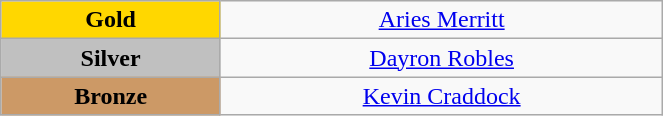<table class="wikitable" style="text-align:center; " width="35%">
<tr>
<td bgcolor="gold"><strong>Gold</strong></td>
<td><a href='#'>Aries Merritt</a><br>  <small><em></em></small></td>
</tr>
<tr>
<td bgcolor="silver"><strong>Silver</strong></td>
<td><a href='#'>Dayron Robles</a><br>  <small><em></em></small></td>
</tr>
<tr>
<td bgcolor="CC9966"><strong>Bronze</strong></td>
<td><a href='#'>Kevin Craddock</a><br>  <small><em></em></small></td>
</tr>
</table>
